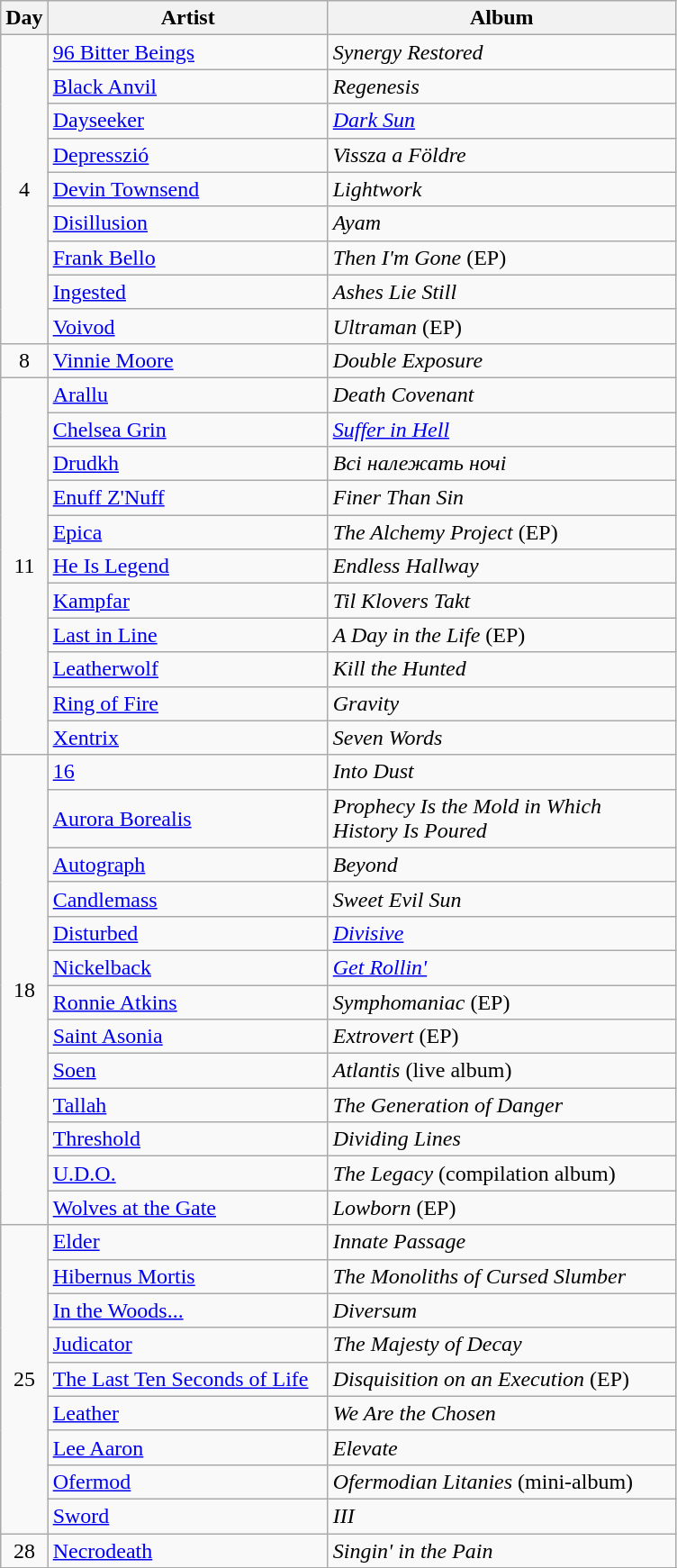<table class="wikitable" id="table_November">
<tr>
<th style="width:20px;">Day</th>
<th style="width:200px;">Artist</th>
<th style="width:250px;">Album</th>
</tr>
<tr>
<td style="text-align:center;" rowspan="9">4</td>
<td><a href='#'>96 Bitter Beings</a></td>
<td><em>Synergy Restored</em></td>
</tr>
<tr>
<td><a href='#'>Black Anvil</a></td>
<td><em>Regenesis</em></td>
</tr>
<tr>
<td><a href='#'>Dayseeker</a></td>
<td><em><a href='#'>Dark Sun</a></em></td>
</tr>
<tr>
<td><a href='#'>Depresszió</a></td>
<td><em>Vissza a Földre</em></td>
</tr>
<tr>
<td><a href='#'>Devin Townsend</a></td>
<td><em>Lightwork</em></td>
</tr>
<tr>
<td><a href='#'>Disillusion</a></td>
<td><em>Ayam</em></td>
</tr>
<tr>
<td><a href='#'>Frank Bello</a></td>
<td><em>Then I'm Gone</em> (EP)</td>
</tr>
<tr>
<td><a href='#'>Ingested</a></td>
<td><em>Ashes Lie Still</em></td>
</tr>
<tr>
<td><a href='#'>Voivod</a></td>
<td><em>Ultraman</em> (EP)</td>
</tr>
<tr>
<td style="text-align:center;" rowspan="1">8</td>
<td><a href='#'>Vinnie Moore</a></td>
<td><em>Double Exposure</em></td>
</tr>
<tr>
<td style="text-align:center;" rowspan="11">11</td>
<td><a href='#'>Arallu</a></td>
<td><em>Death Covenant</em></td>
</tr>
<tr>
<td><a href='#'>Chelsea Grin</a></td>
<td><em><a href='#'>Suffer in Hell</a></em></td>
</tr>
<tr>
<td><a href='#'>Drudkh</a></td>
<td><em>Всі належать ночі</em></td>
</tr>
<tr>
<td><a href='#'>Enuff Z'Nuff</a></td>
<td><em>Finer Than Sin</em></td>
</tr>
<tr>
<td><a href='#'>Epica</a></td>
<td><em>The Alchemy Project</em> (EP)</td>
</tr>
<tr>
<td><a href='#'>He Is Legend</a></td>
<td><em>Endless Hallway</em></td>
</tr>
<tr>
<td><a href='#'>Kampfar</a></td>
<td><em>Til Klovers Takt</em></td>
</tr>
<tr>
<td><a href='#'>Last in Line</a></td>
<td><em>A Day in the Life</em> (EP)</td>
</tr>
<tr>
<td><a href='#'>Leatherwolf</a></td>
<td><em>Kill the Hunted</em></td>
</tr>
<tr>
<td><a href='#'>Ring of Fire</a></td>
<td><em>Gravity</em></td>
</tr>
<tr>
<td><a href='#'>Xentrix</a></td>
<td><em>Seven Words</em></td>
</tr>
<tr>
<td style="text-align:center;" rowspan="13">18</td>
<td><a href='#'>16</a></td>
<td><em>Into Dust</em></td>
</tr>
<tr>
<td><a href='#'>Aurora Borealis</a></td>
<td><em>Prophecy Is the Mold in Which History Is Poured</em></td>
</tr>
<tr>
<td><a href='#'>Autograph</a></td>
<td><em>Beyond</em></td>
</tr>
<tr>
<td><a href='#'>Candlemass</a></td>
<td><em>Sweet Evil Sun</em></td>
</tr>
<tr>
<td><a href='#'>Disturbed</a></td>
<td><em><a href='#'>Divisive</a></em></td>
</tr>
<tr>
<td><a href='#'>Nickelback</a></td>
<td><em><a href='#'>Get Rollin'</a></em></td>
</tr>
<tr>
<td><a href='#'>Ronnie Atkins</a></td>
<td><em>Symphomaniac</em> (EP)</td>
</tr>
<tr>
<td><a href='#'>Saint Asonia</a></td>
<td><em>Extrovert</em> (EP)</td>
</tr>
<tr>
<td><a href='#'>Soen</a></td>
<td><em>Atlantis</em> (live album)</td>
</tr>
<tr>
<td><a href='#'>Tallah</a></td>
<td><em>The Generation of Danger</em></td>
</tr>
<tr>
<td><a href='#'>Threshold</a></td>
<td><em>Dividing Lines</em></td>
</tr>
<tr>
<td><a href='#'>U.D.O.</a></td>
<td><em>The Legacy</em> (compilation album)</td>
</tr>
<tr>
<td><a href='#'>Wolves at the Gate</a></td>
<td><em>Lowborn</em> (EP)</td>
</tr>
<tr>
<td style="text-align:center;" rowspan="9">25</td>
<td><a href='#'>Elder</a></td>
<td><em>Innate Passage</em></td>
</tr>
<tr>
<td><a href='#'>Hibernus Mortis</a></td>
<td><em>The Monoliths of Cursed Slumber</em></td>
</tr>
<tr>
<td><a href='#'>In the Woods...</a></td>
<td><em>Diversum</em></td>
</tr>
<tr>
<td><a href='#'>Judicator</a></td>
<td><em>The Majesty of Decay</em></td>
</tr>
<tr>
<td><a href='#'>The Last Ten Seconds of Life</a></td>
<td><em>Disquisition on an Execution</em> (EP)</td>
</tr>
<tr>
<td><a href='#'>Leather</a></td>
<td><em>We Are the Chosen</em></td>
</tr>
<tr>
<td><a href='#'>Lee Aaron</a></td>
<td><em>Elevate</em></td>
</tr>
<tr>
<td><a href='#'>Ofermod</a></td>
<td><em>Ofermodian Litanies</em> (mini-album)</td>
</tr>
<tr>
<td><a href='#'>Sword</a></td>
<td><em>III</em></td>
</tr>
<tr>
<td style="text-align:center;" rowspan="1">28</td>
<td><a href='#'>Necrodeath</a></td>
<td><em>Singin' in the Pain</em></td>
</tr>
<tr>
</tr>
</table>
